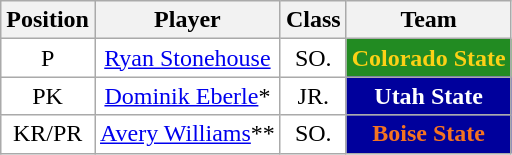<table class="wikitable sortable">
<tr>
<th>Position</th>
<th>Player</th>
<th>Class</th>
<th>Team</th>
</tr>
<tr style="text-align:center;">
<td style="background:white">P</td>
<td style="background:white"><a href='#'>Ryan Stonehouse</a></td>
<td style="background:white">SO.</td>
<th style="background:#228B22; color:#FCD116;">Colorado State</th>
</tr>
<tr style="text-align:center;">
<td style="background:white">PK</td>
<td style="background:white"><a href='#'>Dominik Eberle</a>*</td>
<td style="background:white">JR.</td>
<th style="background:#00009c; color:#FFF">Utah State</th>
</tr>
<tr style="text-align:center;">
<td style="background:white">KR/PR</td>
<td style="background:white"><a href='#'>Avery Williams</a>**</td>
<td style="background:white">SO.</td>
<th style="background:#00009C; color:#f47321;">Boise State</th>
</tr>
</table>
